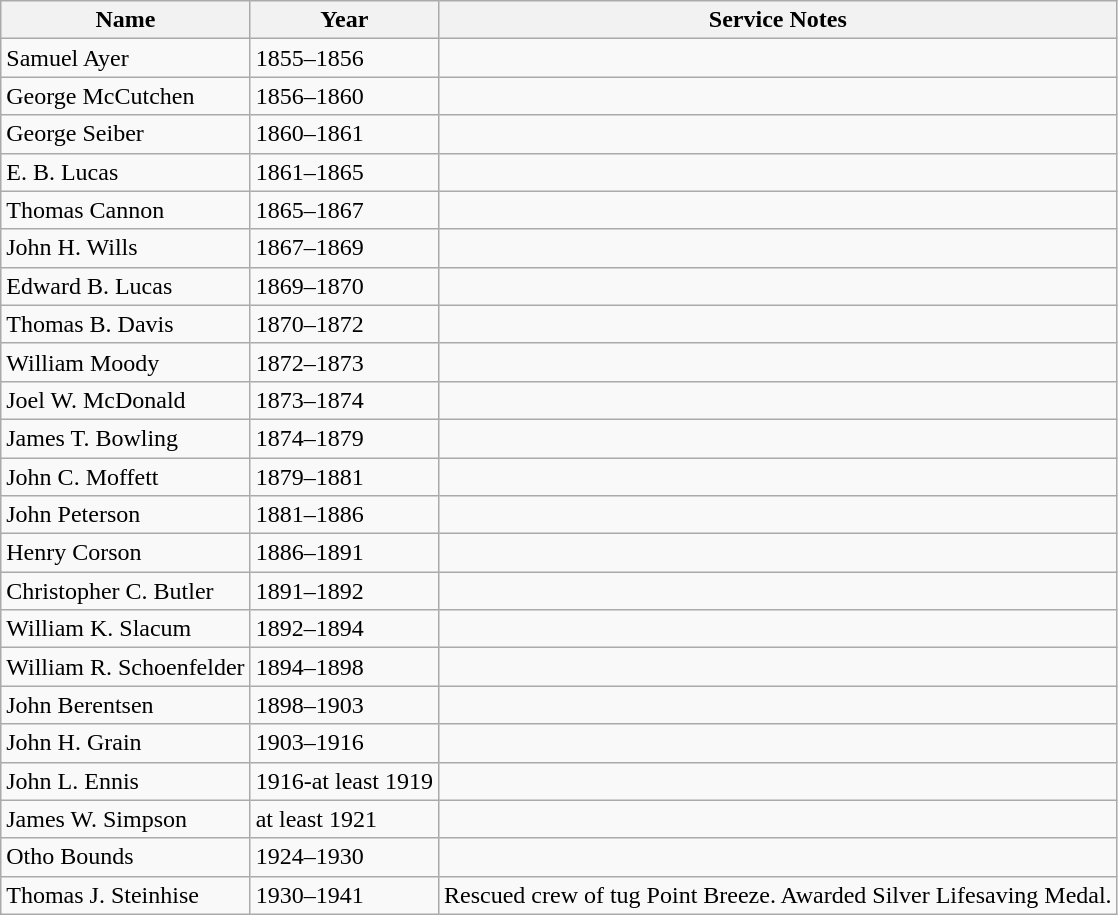<table class="wikitable">
<tr>
<th>Name</th>
<th>Year</th>
<th>Service Notes</th>
</tr>
<tr>
<td>Samuel Ayer</td>
<td>1855–1856</td>
<td></td>
</tr>
<tr>
<td>George McCutchen</td>
<td>1856–1860</td>
<td></td>
</tr>
<tr>
<td>George Seiber</td>
<td>1860–1861</td>
<td></td>
</tr>
<tr>
<td>E. B. Lucas</td>
<td>1861–1865</td>
<td></td>
</tr>
<tr>
<td>Thomas Cannon</td>
<td>1865–1867</td>
<td></td>
</tr>
<tr>
<td>John H. Wills</td>
<td>1867–1869</td>
<td></td>
</tr>
<tr>
<td>Edward B. Lucas</td>
<td>1869–1870</td>
<td></td>
</tr>
<tr>
<td>Thomas B. Davis</td>
<td>1870–1872</td>
<td></td>
</tr>
<tr>
<td>William Moody</td>
<td>1872–1873</td>
<td></td>
</tr>
<tr>
<td>Joel W. McDonald</td>
<td>1873–1874</td>
<td></td>
</tr>
<tr>
<td>James T. Bowling</td>
<td>1874–1879</td>
<td></td>
</tr>
<tr>
<td>John C. Moffett</td>
<td>1879–1881</td>
<td></td>
</tr>
<tr>
<td>John Peterson</td>
<td>1881–1886</td>
<td></td>
</tr>
<tr>
<td>Henry Corson</td>
<td>1886–1891</td>
<td></td>
</tr>
<tr>
<td>Christopher C. Butler</td>
<td>1891–1892</td>
<td></td>
</tr>
<tr>
<td>William K. Slacum</td>
<td>1892–1894</td>
<td></td>
</tr>
<tr>
<td>William R. Schoenfelder</td>
<td>1894–1898</td>
<td></td>
</tr>
<tr>
<td>John Berentsen</td>
<td>1898–1903</td>
<td></td>
</tr>
<tr>
<td>John H. Grain</td>
<td>1903–1916</td>
<td></td>
</tr>
<tr>
<td>John L. Ennis</td>
<td>1916-at least 1919</td>
<td></td>
</tr>
<tr>
<td>James W. Simpson</td>
<td>at least 1921</td>
<td></td>
</tr>
<tr>
<td>Otho Bounds</td>
<td>1924–1930</td>
<td></td>
</tr>
<tr>
<td>Thomas J. Steinhise</td>
<td>1930–1941</td>
<td>Rescued crew of tug Point Breeze. Awarded Silver Lifesaving Medal.</td>
</tr>
</table>
